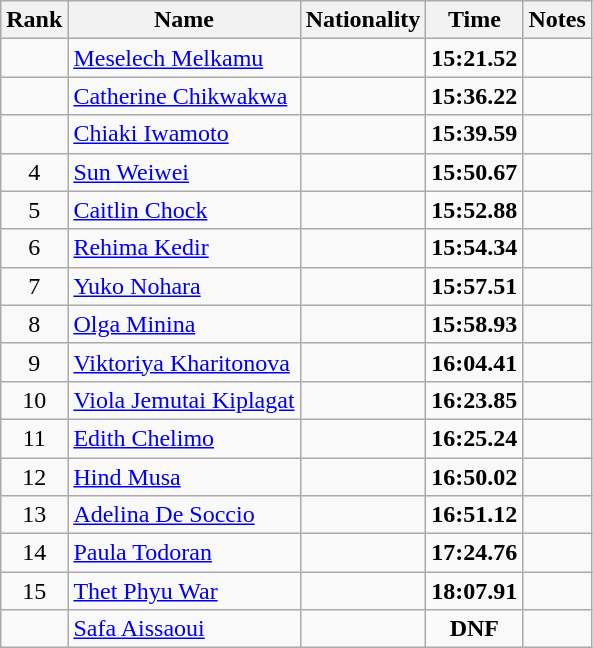<table class="wikitable sortable" style="text-align:center">
<tr>
<th>Rank</th>
<th>Name</th>
<th>Nationality</th>
<th>Time</th>
<th>Notes</th>
</tr>
<tr>
<td></td>
<td align=left><a href='#'>Meselech Melkamu</a></td>
<td align=left></td>
<td><strong>15:21.52</strong></td>
<td></td>
</tr>
<tr>
<td></td>
<td align=left><a href='#'>Catherine Chikwakwa</a></td>
<td align=left></td>
<td><strong>15:36.22</strong></td>
<td></td>
</tr>
<tr>
<td></td>
<td align=left><a href='#'>Chiaki Iwamoto</a></td>
<td align=left></td>
<td><strong>15:39.59</strong></td>
<td></td>
</tr>
<tr>
<td>4</td>
<td align=left><a href='#'>Sun Weiwei</a></td>
<td align=left></td>
<td><strong>15:50.67</strong></td>
<td></td>
</tr>
<tr>
<td>5</td>
<td align=left><a href='#'>Caitlin Chock</a></td>
<td align=left></td>
<td><strong>15:52.88</strong></td>
<td></td>
</tr>
<tr>
<td>6</td>
<td align=left><a href='#'>Rehima Kedir</a></td>
<td align=left></td>
<td><strong>15:54.34</strong></td>
<td></td>
</tr>
<tr>
<td>7</td>
<td align=left><a href='#'>Yuko Nohara</a></td>
<td align=left></td>
<td><strong>15:57.51</strong></td>
<td></td>
</tr>
<tr>
<td>8</td>
<td align=left><a href='#'>Olga Minina</a></td>
<td align=left></td>
<td><strong>15:58.93</strong></td>
<td></td>
</tr>
<tr>
<td>9</td>
<td align=left><a href='#'>Viktoriya Kharitonova</a></td>
<td align=left></td>
<td><strong>16:04.41</strong></td>
<td></td>
</tr>
<tr>
<td>10</td>
<td align=left><a href='#'>Viola Jemutai Kiplagat</a></td>
<td align=left></td>
<td><strong>16:23.85</strong></td>
<td></td>
</tr>
<tr>
<td>11</td>
<td align=left><a href='#'>Edith Chelimo</a></td>
<td align=left></td>
<td><strong>16:25.24</strong></td>
<td></td>
</tr>
<tr>
<td>12</td>
<td align=left><a href='#'>Hind Musa</a></td>
<td align=left></td>
<td><strong>16:50.02</strong></td>
<td></td>
</tr>
<tr>
<td>13</td>
<td align=left><a href='#'>Adelina De Soccio</a></td>
<td align=left></td>
<td><strong>16:51.12</strong></td>
<td></td>
</tr>
<tr>
<td>14</td>
<td align=left><a href='#'>Paula Todoran</a></td>
<td align=left></td>
<td><strong>17:24.76</strong></td>
<td></td>
</tr>
<tr>
<td>15</td>
<td align=left><a href='#'>Thet Phyu War</a></td>
<td align=left></td>
<td><strong>18:07.91</strong></td>
<td></td>
</tr>
<tr>
<td></td>
<td align=left><a href='#'>Safa Aissaoui</a></td>
<td align=left></td>
<td><strong>DNF</strong></td>
<td></td>
</tr>
</table>
